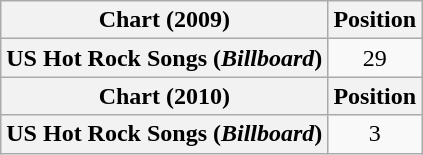<table class="wikitable sortable plainrowheaders" style="text-align:center">
<tr>
<th>Chart (2009)</th>
<th>Position</th>
</tr>
<tr>
<th scope="row">US Hot Rock Songs (<em>Billboard</em>)</th>
<td>29</td>
</tr>
<tr>
<th>Chart (2010)</th>
<th>Position</th>
</tr>
<tr>
<th scope="row">US Hot Rock Songs (<em>Billboard</em>)</th>
<td>3</td>
</tr>
</table>
